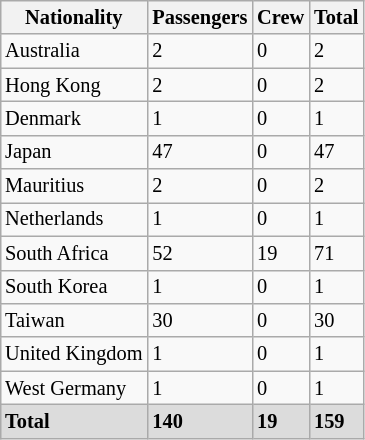<table class="sortable wikitable" style="font-size:85%; margin:0 0 0.5em 1em; float:center;">
<tr>
<th>Nationality</th>
<th>Passengers</th>
<th>Crew</th>
<th>Total</th>
</tr>
<tr>
<td> Australia</td>
<td>2</td>
<td>0</td>
<td>2</td>
</tr>
<tr>
<td> Hong Kong</td>
<td>2</td>
<td>0</td>
<td>2</td>
</tr>
<tr>
<td> Denmark</td>
<td>1</td>
<td>0</td>
<td>1</td>
</tr>
<tr>
<td> Japan</td>
<td>47</td>
<td>0</td>
<td>47</td>
</tr>
<tr>
<td> Mauritius</td>
<td>2</td>
<td>0</td>
<td>2</td>
</tr>
<tr>
<td> Netherlands</td>
<td>1</td>
<td>0</td>
<td>1</td>
</tr>
<tr>
<td> South Africa</td>
<td>52</td>
<td>19</td>
<td>71</td>
</tr>
<tr>
<td> South Korea</td>
<td>1</td>
<td>0</td>
<td>1</td>
</tr>
<tr>
<td> Taiwan</td>
<td>30</td>
<td>0</td>
<td>30</td>
</tr>
<tr>
<td> United Kingdom</td>
<td>1</td>
<td>0</td>
<td>1</td>
</tr>
<tr>
<td> West Germany</td>
<td>1</td>
<td>0</td>
<td>1</td>
</tr>
<tr class="sortbottom" style="background:Gainsboro;">
<td><strong>Total</strong></td>
<td><strong>140</strong></td>
<td><strong>19</strong></td>
<td><strong>159</strong></td>
</tr>
</table>
